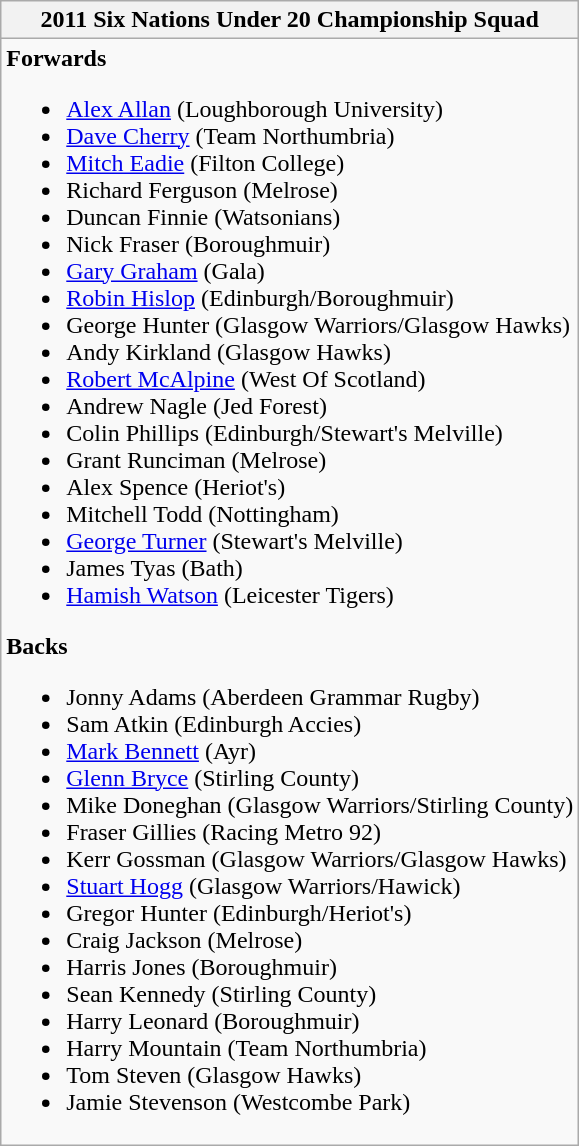<table class="wikitable collapsible collapsed">
<tr>
<th>2011 Six Nations Under 20 Championship Squad</th>
</tr>
<tr>
<td><strong>Forwards</strong><br><ul><li><a href='#'>Alex Allan</a> (Loughborough University)</li><li><a href='#'>Dave Cherry</a> (Team Northumbria)</li><li><a href='#'>Mitch Eadie</a> (Filton College)</li><li>Richard Ferguson (Melrose)</li><li>Duncan Finnie (Watsonians)</li><li>Nick Fraser (Boroughmuir)</li><li><a href='#'>Gary Graham</a> (Gala)</li><li><a href='#'>Robin Hislop</a> (Edinburgh/Boroughmuir)</li><li>George Hunter (Glasgow Warriors/Glasgow Hawks)</li><li>Andy Kirkland (Glasgow Hawks)</li><li><a href='#'>Robert McAlpine</a> (West Of Scotland)</li><li>Andrew Nagle (Jed Forest)</li><li>Colin Phillips (Edinburgh/Stewart's Melville)</li><li>Grant Runciman (Melrose)</li><li>Alex Spence (Heriot's)</li><li>Mitchell Todd (Nottingham)</li><li><a href='#'>George Turner</a> (Stewart's Melville)</li><li>James Tyas (Bath)</li><li><a href='#'>Hamish Watson</a> (Leicester Tigers)</li></ul><strong>Backs</strong><ul><li>Jonny Adams (Aberdeen Grammar Rugby)</li><li>Sam Atkin (Edinburgh Accies)</li><li><a href='#'>Mark Bennett</a> (Ayr)</li><li><a href='#'>Glenn Bryce</a> (Stirling County)</li><li>Mike Doneghan (Glasgow Warriors/Stirling County)</li><li>Fraser Gillies (Racing Metro 92)</li><li>Kerr Gossman (Glasgow Warriors/Glasgow Hawks)</li><li><a href='#'>Stuart Hogg</a> (Glasgow Warriors/Hawick)</li><li>Gregor Hunter (Edinburgh/Heriot's)</li><li>Craig Jackson (Melrose)</li><li>Harris Jones (Boroughmuir)</li><li>Sean Kennedy (Stirling County)</li><li>Harry Leonard (Boroughmuir)</li><li>Harry Mountain (Team Northumbria)</li><li>Tom Steven (Glasgow Hawks)</li><li>Jamie Stevenson (Westcombe Park)</li></ul></td>
</tr>
</table>
